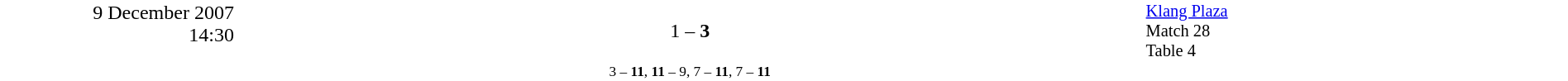<table style="width:100%; background:#ffffff;" cellspacing="0">
<tr>
<td rowspan="2" width="15%" style="text-align:right; vertical-align:top;">9 December 2007<br>14:30<br></td>
<td width="25%" style="text-align:right"></td>
<td width="8%" style="text-align:center">1 – <strong>3</strong></td>
<td width="25%"><strong></strong></td>
<td width="27%" style="font-size:85%; vertical-align:top;"><a href='#'>Klang Plaza</a><br>Match 28<br>Table 4</td>
</tr>
<tr width="58%" style="font-size:85%;vertical-align:top;"|>
<td colspan="3" style="font-size:85%; text-align:center; vertical-align:top;">3 – <strong>11</strong>, <strong>11</strong> – 9, 7 – <strong>11</strong>, 7 – <strong>11</strong></td>
</tr>
</table>
